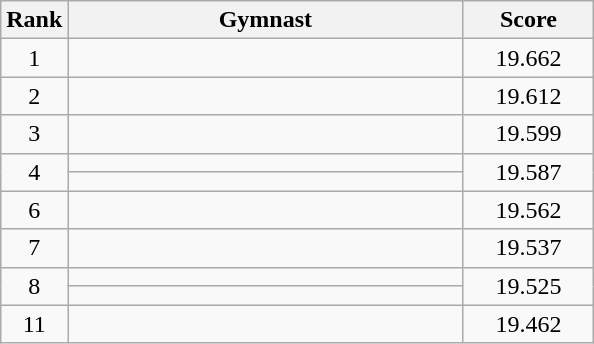<table class="wikitable" style="text-align:center">
<tr>
<th>Rank</th>
<th style="width:16em">Gymnast</th>
<th style="width:5em">Score</th>
</tr>
<tr>
<td>1</td>
<td align=left></td>
<td>19.662</td>
</tr>
<tr>
<td>2</td>
<td align=left></td>
<td>19.612</td>
</tr>
<tr>
<td>3</td>
<td align=left></td>
<td>19.599</td>
</tr>
<tr>
<td rowspan=2>4</td>
<td align=left></td>
<td rowspan=2>19.587</td>
</tr>
<tr>
<td align=left></td>
</tr>
<tr>
<td>6</td>
<td align=left></td>
<td>19.562</td>
</tr>
<tr>
<td>7</td>
<td align=left></td>
<td>19.537</td>
</tr>
<tr>
<td rowspan=2>8</td>
<td align=left></td>
<td rowspan=2>19.525</td>
</tr>
<tr>
<td align=left></td>
</tr>
<tr>
<td>11</td>
<td align=left></td>
<td>19.462</td>
</tr>
</table>
